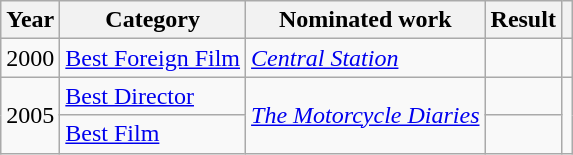<table class="wikitable sortable">
<tr>
<th>Year</th>
<th>Category</th>
<th>Nominated work</th>
<th>Result</th>
<th class="unsortable"></th>
</tr>
<tr>
<td>2000</td>
<td><a href='#'>Best Foreign Film</a></td>
<td><em><a href='#'>Central Station</a></em></td>
<td></td>
<td></td>
</tr>
<tr>
<td rowspan="2">2005</td>
<td><a href='#'>Best Director</a></td>
<td rowspan="2"><em><a href='#'>The Motorcycle Diaries</a></em></td>
<td></td>
<td rowspan="2"></td>
</tr>
<tr>
<td><a href='#'>Best Film</a></td>
<td></td>
</tr>
</table>
